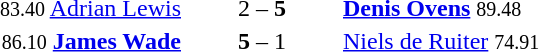<table style="text-align:center">
<tr>
<th width=223></th>
<th width=100></th>
<th width=223></th>
</tr>
<tr>
<td align=right><small>83.40</small> <a href='#'>Adrian Lewis</a> </td>
<td>2 – <strong>5</strong></td>
<td align=left> <strong><a href='#'>Denis Ovens</a></strong> <small>89.48</small></td>
</tr>
<tr>
<td align=right><small>86.10</small> <strong><a href='#'>James Wade</a></strong> </td>
<td><strong>5</strong> – 1</td>
<td align=left> <a href='#'>Niels de Ruiter</a> <small>74.91</small></td>
</tr>
</table>
